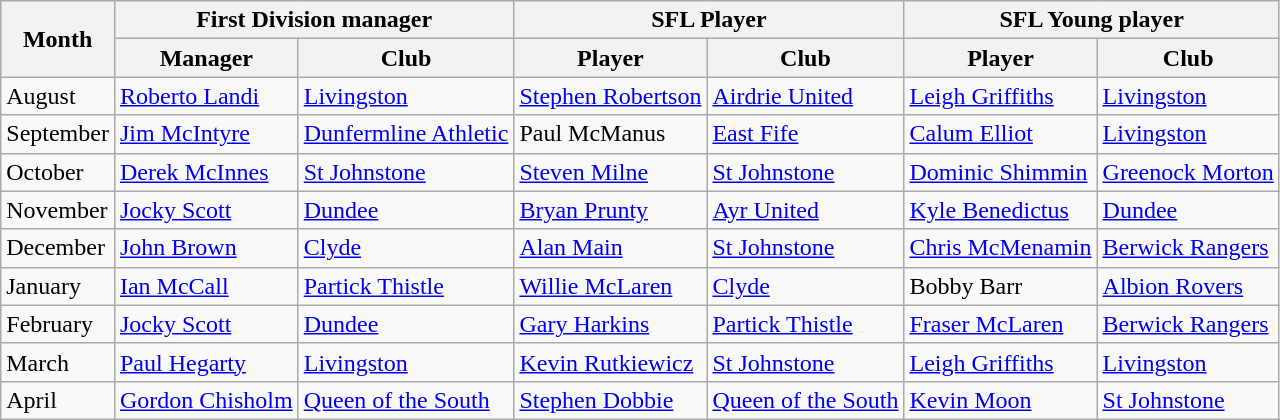<table class="wikitable" style="font-size:100%">
<tr>
<th rowspan=2>Month</th>
<th colspan=2>First Division manager</th>
<th colspan=2>SFL Player</th>
<th colspan=2>SFL Young player</th>
</tr>
<tr>
<th>Manager</th>
<th>Club</th>
<th>Player</th>
<th>Club</th>
<th>Player</th>
<th>Club</th>
</tr>
<tr>
<td>August</td>
<td> <a href='#'>Roberto Landi</a></td>
<td><a href='#'>Livingston</a></td>
<td> <a href='#'>Stephen Robertson</a></td>
<td><a href='#'>Airdrie United</a></td>
<td> <a href='#'>Leigh Griffiths</a></td>
<td><a href='#'>Livingston</a></td>
</tr>
<tr>
<td>September</td>
<td> <a href='#'>Jim McIntyre</a></td>
<td><a href='#'>Dunfermline Athletic</a></td>
<td> Paul McManus</td>
<td><a href='#'>East Fife</a></td>
<td> <a href='#'>Calum Elliot</a></td>
<td><a href='#'>Livingston</a></td>
</tr>
<tr>
<td>October</td>
<td> <a href='#'>Derek McInnes</a></td>
<td><a href='#'>St Johnstone</a></td>
<td> <a href='#'>Steven Milne</a></td>
<td><a href='#'>St Johnstone</a></td>
<td> <a href='#'>Dominic Shimmin</a></td>
<td><a href='#'>Greenock Morton</a></td>
</tr>
<tr>
<td>November</td>
<td> <a href='#'>Jocky Scott</a></td>
<td><a href='#'>Dundee</a></td>
<td> <a href='#'>Bryan Prunty</a></td>
<td><a href='#'>Ayr United</a></td>
<td> <a href='#'>Kyle Benedictus</a></td>
<td><a href='#'>Dundee</a></td>
</tr>
<tr>
<td>December</td>
<td> <a href='#'>John Brown</a></td>
<td><a href='#'>Clyde</a></td>
<td> <a href='#'>Alan Main</a></td>
<td><a href='#'>St Johnstone</a></td>
<td> <a href='#'>Chris McMenamin</a></td>
<td><a href='#'>Berwick Rangers</a></td>
</tr>
<tr>
<td>January</td>
<td> <a href='#'>Ian McCall</a></td>
<td><a href='#'>Partick Thistle</a></td>
<td> <a href='#'>Willie McLaren</a></td>
<td><a href='#'>Clyde</a></td>
<td> Bobby Barr</td>
<td><a href='#'>Albion Rovers</a></td>
</tr>
<tr>
<td>February</td>
<td> <a href='#'>Jocky Scott</a></td>
<td><a href='#'>Dundee</a></td>
<td> <a href='#'>Gary Harkins</a></td>
<td><a href='#'>Partick Thistle</a></td>
<td> <a href='#'>Fraser McLaren</a></td>
<td><a href='#'>Berwick Rangers</a></td>
</tr>
<tr>
<td>March</td>
<td> <a href='#'>Paul Hegarty</a></td>
<td><a href='#'>Livingston</a></td>
<td> <a href='#'>Kevin Rutkiewicz</a></td>
<td><a href='#'>St Johnstone</a></td>
<td> <a href='#'>Leigh Griffiths</a></td>
<td><a href='#'>Livingston</a></td>
</tr>
<tr>
<td>April</td>
<td> <a href='#'>Gordon Chisholm</a></td>
<td><a href='#'>Queen of the South</a></td>
<td> <a href='#'>Stephen Dobbie</a></td>
<td><a href='#'>Queen of the South</a></td>
<td> <a href='#'>Kevin Moon</a></td>
<td><a href='#'>St Johnstone</a></td>
</tr>
</table>
